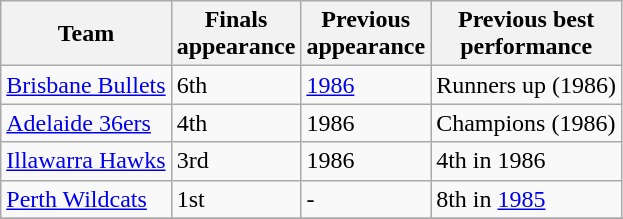<table class="wikitable" style="text-align:left">
<tr>
<th>Team</th>
<th>Finals<br>appearance</th>
<th>Previous<br>appearance</th>
<th>Previous best<br>performance</th>
</tr>
<tr>
<td><a href='#'>Brisbane Bullets</a></td>
<td>6th</td>
<td><a href='#'>1986</a></td>
<td>Runners up (1986)</td>
</tr>
<tr>
<td><a href='#'>Adelaide 36ers</a></td>
<td>4th</td>
<td>1986</td>
<td>Champions (1986)</td>
</tr>
<tr>
<td><a href='#'>Illawarra Hawks</a></td>
<td>3rd</td>
<td>1986</td>
<td>4th in 1986</td>
</tr>
<tr>
<td><a href='#'>Perth Wildcats</a></td>
<td>1st</td>
<td>-</td>
<td>8th in <a href='#'>1985</a></td>
</tr>
<tr>
</tr>
</table>
